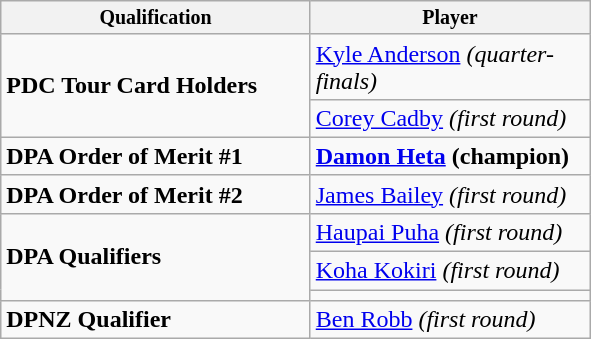<table class="wikitable">
<tr style="font-size:10pt;font-weight:bold">
<th width="200">Qualification</th>
<th width="180">Player</th>
</tr>
<tr>
<td rowspan="2"><strong>PDC Tour Card Holders</strong></td>
<td> <a href='#'>Kyle Anderson</a> <em>(quarter-finals)</em></td>
</tr>
<tr>
<td> <a href='#'>Corey Cadby</a> <em>(first round)</em></td>
</tr>
<tr>
<td><strong>DPA Order of Merit #1</strong></td>
<td> <strong><a href='#'>Damon Heta</a> (champion)</strong></td>
</tr>
<tr>
<td><strong>DPA Order of Merit #2</strong></td>
<td> <a href='#'>James Bailey</a> <em>(first round)</em></td>
</tr>
<tr>
<td rowspan="3"><strong>DPA Qualifiers</strong></td>
<td> <a href='#'>Haupai Puha</a> <em>(first round)</em></td>
</tr>
<tr>
<td> <a href='#'>Koha Kokiri</a> <em>(first round)</em></td>
</tr>
<tr>
<td></td>
</tr>
<tr>
<td><strong>DPNZ Qualifier</strong></td>
<td> <a href='#'>Ben Robb</a> <em>(first round)</em></td>
</tr>
</table>
